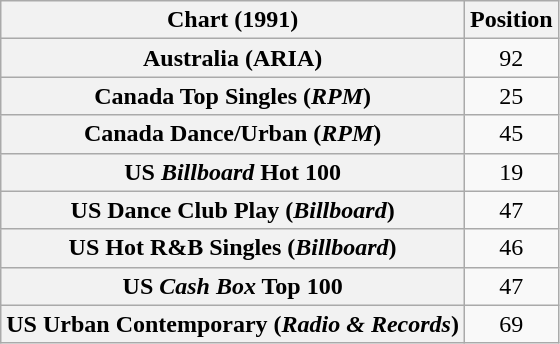<table class="wikitable sortable plainrowheaders" style="text-align:center">
<tr>
<th scope="col">Chart (1991)</th>
<th scope="col">Position</th>
</tr>
<tr>
<th scope="row">Australia (ARIA)</th>
<td>92</td>
</tr>
<tr>
<th scope="row">Canada Top Singles (<em>RPM</em>)</th>
<td>25</td>
</tr>
<tr>
<th scope="row">Canada Dance/Urban (<em>RPM</em>)</th>
<td>45</td>
</tr>
<tr>
<th scope="row">US <em>Billboard</em> Hot 100</th>
<td>19</td>
</tr>
<tr>
<th scope="row">US Dance Club Play (<em>Billboard</em>)</th>
<td>47</td>
</tr>
<tr>
<th scope="row">US Hot R&B Singles (<em>Billboard</em>)</th>
<td>46</td>
</tr>
<tr>
<th scope="row">US <em>Cash Box</em> Top 100</th>
<td>47</td>
</tr>
<tr>
<th scope="row">US Urban Contemporary (<em>Radio & Records</em>)</th>
<td>69</td>
</tr>
</table>
